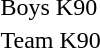<table>
<tr>
<td>Boys K90</td>
<td></td>
<td></td>
<td></td>
</tr>
<tr>
<td>Team K90</td>
<td></td>
<td></td>
<td></td>
</tr>
</table>
